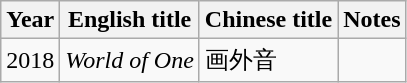<table class="wikitable">
<tr>
<th>Year</th>
<th>English title</th>
<th>Chinese title</th>
<th>Notes</th>
</tr>
<tr>
<td>2018</td>
<td><em>World of One</em></td>
<td>画外音</td>
<td></td>
</tr>
</table>
